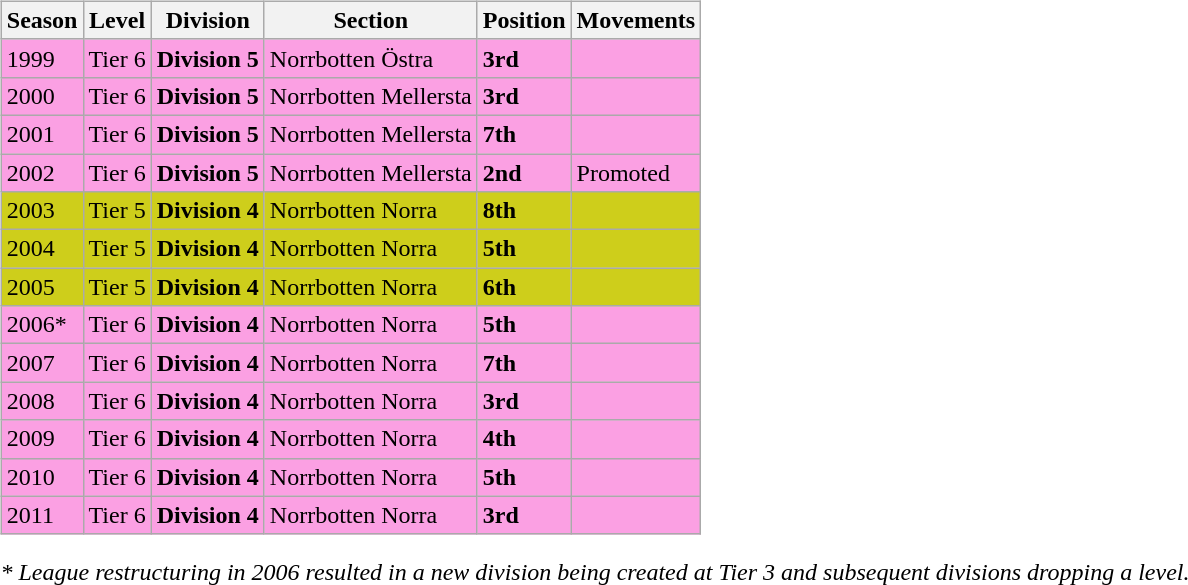<table>
<tr>
<td valign="top" width=0%><br><table class="wikitable">
<tr style="background:#f0f6fa;">
<th><strong>Season</strong></th>
<th><strong>Level</strong></th>
<th><strong>Division</strong></th>
<th><strong>Section</strong></th>
<th><strong>Position</strong></th>
<th><strong>Movements</strong></th>
</tr>
<tr>
<td style="background:#FBA0E3;">1999</td>
<td style="background:#FBA0E3;">Tier 6</td>
<td style="background:#FBA0E3;"><strong>Division 5</strong></td>
<td style="background:#FBA0E3;">Norrbotten Östra</td>
<td style="background:#FBA0E3;"><strong>3rd</strong></td>
<td style="background:#FBA0E3;"></td>
</tr>
<tr>
<td style="background:#FBA0E3;">2000</td>
<td style="background:#FBA0E3;">Tier 6</td>
<td style="background:#FBA0E3;"><strong>Division 5</strong></td>
<td style="background:#FBA0E3;">Norrbotten Mellersta</td>
<td style="background:#FBA0E3;"><strong>3rd</strong></td>
<td style="background:#FBA0E3;"></td>
</tr>
<tr>
<td style="background:#FBA0E3;">2001</td>
<td style="background:#FBA0E3;">Tier 6</td>
<td style="background:#FBA0E3;"><strong>Division 5</strong></td>
<td style="background:#FBA0E3;">Norrbotten Mellersta</td>
<td style="background:#FBA0E3;"><strong>7th</strong></td>
<td style="background:#FBA0E3;"></td>
</tr>
<tr>
<td style="background:#FBA0E3;">2002</td>
<td style="background:#FBA0E3;">Tier 6</td>
<td style="background:#FBA0E3;"><strong>Division 5</strong></td>
<td style="background:#FBA0E3;">Norrbotten Mellersta</td>
<td style="background:#FBA0E3;"><strong>2nd</strong></td>
<td style="background:#FBA0E3;">Promoted</td>
</tr>
<tr>
<td style="background:#CECE1B;">2003</td>
<td style="background:#CECE1B;">Tier 5</td>
<td style="background:#CECE1B;"><strong>Division 4</strong></td>
<td style="background:#CECE1B;">Norrbotten Norra</td>
<td style="background:#CECE1B;"><strong>8th</strong></td>
<td style="background:#CECE1B;"></td>
</tr>
<tr>
<td style="background:#CECE1B;">2004</td>
<td style="background:#CECE1B;">Tier 5</td>
<td style="background:#CECE1B;"><strong>Division 4</strong></td>
<td style="background:#CECE1B;">Norrbotten Norra</td>
<td style="background:#CECE1B;"><strong>5th</strong></td>
<td style="background:#CECE1B;"></td>
</tr>
<tr>
<td style="background:#CECE1B;">2005</td>
<td style="background:#CECE1B;">Tier 5</td>
<td style="background:#CECE1B;"><strong>Division 4</strong></td>
<td style="background:#CECE1B;">Norrbotten Norra</td>
<td style="background:#CECE1B;"><strong>6th</strong></td>
<td style="background:#CECE1B;"></td>
</tr>
<tr>
<td style="background:#FBA0E3;">2006*</td>
<td style="background:#FBA0E3;">Tier 6</td>
<td style="background:#FBA0E3;"><strong>Division 4</strong></td>
<td style="background:#FBA0E3;">Norrbotten Norra</td>
<td style="background:#FBA0E3;"><strong>5th</strong></td>
<td style="background:#FBA0E3;"></td>
</tr>
<tr>
<td style="background:#FBA0E3;">2007</td>
<td style="background:#FBA0E3;">Tier 6</td>
<td style="background:#FBA0E3;"><strong>Division 4</strong></td>
<td style="background:#FBA0E3;">Norrbotten Norra</td>
<td style="background:#FBA0E3;"><strong>7th</strong></td>
<td style="background:#FBA0E3;"></td>
</tr>
<tr>
<td style="background:#FBA0E3;">2008</td>
<td style="background:#FBA0E3;">Tier 6</td>
<td style="background:#FBA0E3;"><strong>Division 4</strong></td>
<td style="background:#FBA0E3;">Norrbotten Norra</td>
<td style="background:#FBA0E3;"><strong>3rd</strong></td>
<td style="background:#FBA0E3;"></td>
</tr>
<tr>
<td style="background:#FBA0E3;">2009</td>
<td style="background:#FBA0E3;">Tier 6</td>
<td style="background:#FBA0E3;"><strong>Division 4</strong></td>
<td style="background:#FBA0E3;">Norrbotten Norra</td>
<td style="background:#FBA0E3;"><strong>4th</strong></td>
<td style="background:#FBA0E3;"></td>
</tr>
<tr>
<td style="background:#FBA0E3;">2010</td>
<td style="background:#FBA0E3;">Tier 6</td>
<td style="background:#FBA0E3;"><strong>Division 4</strong></td>
<td style="background:#FBA0E3;">Norrbotten Norra</td>
<td style="background:#FBA0E3;"><strong>5th</strong></td>
<td style="background:#FBA0E3;"></td>
</tr>
<tr>
<td style="background:#FBA0E3;">2011</td>
<td style="background:#FBA0E3;">Tier 6</td>
<td style="background:#FBA0E3;"><strong>Division 4</strong></td>
<td style="background:#FBA0E3;">Norrbotten Norra</td>
<td style="background:#FBA0E3;"><strong>3rd</strong></td>
<td style="background:#FBA0E3;"></td>
</tr>
</table>
<em>* League restructuring in 2006 resulted in a new division being created at Tier 3 and subsequent divisions dropping a level.</em>


</td>
</tr>
</table>
